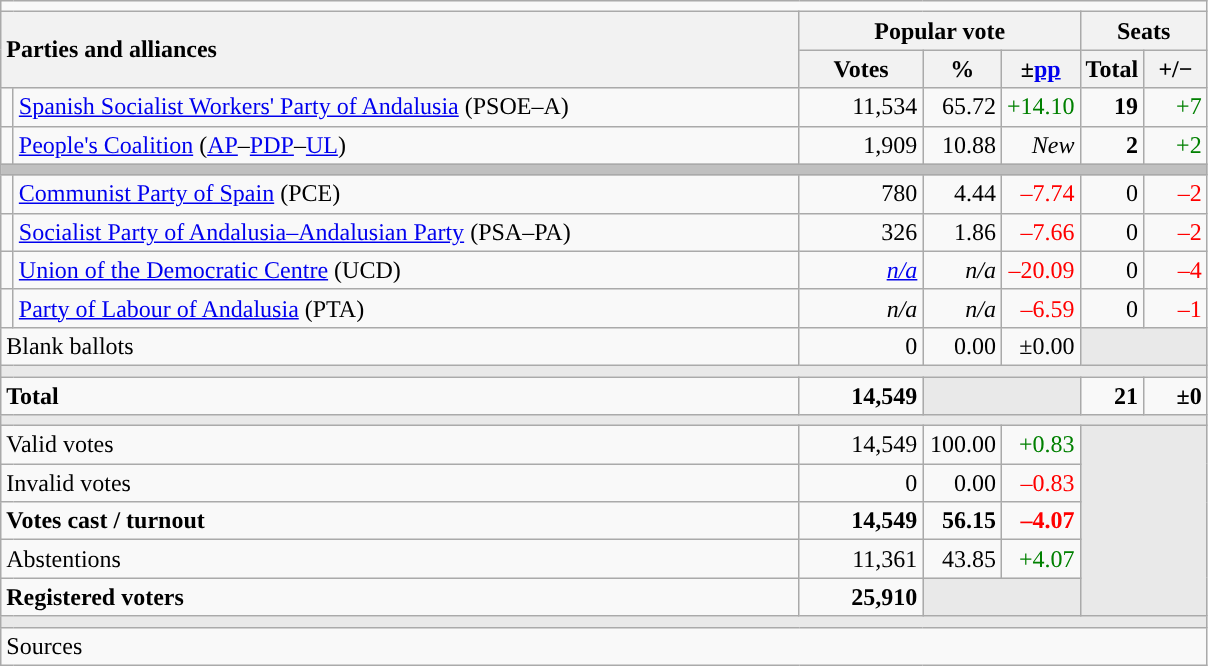<table class="wikitable" style="text-align:right;">
<tr>
<td colspan="7"></td>
</tr>
<tr>
<th style="text-align:left;" rowspan="2" colspan="2" width="525">Parties and alliances</th>
<th colspan="3">Popular vote</th>
<th colspan="2">Seats</th>
</tr>
<tr>
<th width="75">Votes</th>
<th width="45">%</th>
<th width="45">±<a href='#'>pp</a></th>
<th width="35">Total</th>
<th width="35">+/−</th>
</tr>
<tr>
<td width="1" style="color:inherit;background:"></td>
<td align="left"><a href='#'>Spanish Socialist Workers' Party of Andalusia</a> (PSOE–A)</td>
<td>11,534</td>
<td>65.72</td>
<td style="color:green;">+14.10</td>
<td><strong>19</strong></td>
<td style="color:green;">+7</td>
</tr>
<tr>
<td style="color:inherit;background:"></td>
<td align="left"><a href='#'>People's Coalition</a> (<a href='#'>AP</a>–<a href='#'>PDP</a>–<a href='#'>UL</a>)</td>
<td>1,909</td>
<td>10.88</td>
<td><em>New</em></td>
<td><strong>2</strong></td>
<td style="color:green;">+2</td>
</tr>
<tr>
<td colspan="7" bgcolor="#C0C0C0"></td>
</tr>
<tr>
<td style="color:inherit;background:"></td>
<td align="left"><a href='#'>Communist Party of Spain</a> (PCE)</td>
<td>780</td>
<td>4.44</td>
<td style="color:red;">–7.74</td>
<td>0</td>
<td style="color:red;">–2</td>
</tr>
<tr>
<td style="color:inherit;background:"></td>
<td align="left"><a href='#'>Socialist Party of Andalusia–Andalusian Party</a> (PSA–PA)</td>
<td>326</td>
<td>1.86</td>
<td style="color:red;">–7.66</td>
<td>0</td>
<td style="color:red;">–2</td>
</tr>
<tr>
<td style="color:inherit;background:"></td>
<td align="left"><a href='#'>Union of the Democratic Centre</a> (UCD)</td>
<td><em><a href='#'>n/a</a></em></td>
<td><em>n/a</em></td>
<td style="color:red;">–20.09</td>
<td>0</td>
<td style="color:red;">–4</td>
</tr>
<tr>
<td style="color:inherit;background:"></td>
<td align="left"><a href='#'>Party of Labour of Andalusia</a> (PTA)</td>
<td><em>n/a</em></td>
<td><em>n/a</em></td>
<td style="color:red;">–6.59</td>
<td>0</td>
<td style="color:red;">–1</td>
</tr>
<tr>
<td align="left" colspan="2">Blank ballots</td>
<td>0</td>
<td>0.00</td>
<td>±0.00</td>
<td bgcolor="#E9E9E9" colspan="2"></td>
</tr>
<tr>
<td colspan="7" bgcolor="#E9E9E9"></td>
</tr>
<tr style="font-weight:bold;">
<td align="left" colspan="2">Total</td>
<td>14,549</td>
<td bgcolor="#E9E9E9" colspan="2"></td>
<td>21</td>
<td>±0</td>
</tr>
<tr>
<td colspan="7" bgcolor="#E9E9E9"></td>
</tr>
<tr>
<td align="left" colspan="2">Valid votes</td>
<td>14,549</td>
<td>100.00</td>
<td style="color:green;">+0.83</td>
<td bgcolor="#E9E9E9" colspan="2" rowspan="5"></td>
</tr>
<tr>
<td align="left" colspan="2">Invalid votes</td>
<td>0</td>
<td>0.00</td>
<td style="color:red;">–0.83</td>
</tr>
<tr style="font-weight:bold;">
<td align="left" colspan="2">Votes cast / turnout</td>
<td>14,549</td>
<td>56.15</td>
<td style="color:red;">–4.07</td>
</tr>
<tr>
<td align="left" colspan="2">Abstentions</td>
<td>11,361</td>
<td>43.85</td>
<td style="color:green;">+4.07</td>
</tr>
<tr style="font-weight:bold;">
<td align="left" colspan="2">Registered voters</td>
<td>25,910</td>
<td bgcolor="#E9E9E9" colspan="2"></td>
</tr>
<tr>
<td colspan="7" bgcolor="#E9E9E9"></td>
</tr>
<tr>
<td align="left" colspan="7">Sources</td>
</tr>
</table>
